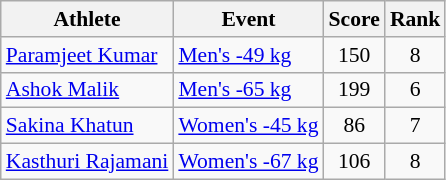<table class="wikitable" style="font-size:90%; text-align:center">
<tr>
<th>Athlete</th>
<th>Event</th>
<th>Score</th>
<th>Rank</th>
</tr>
<tr>
<td align="left"><a href='#'>Paramjeet Kumar</a></td>
<td align="left"><a href='#'>Men's -49 kg</a></td>
<td>150</td>
<td>8</td>
</tr>
<tr>
<td align="left"><a href='#'>Ashok Malik</a></td>
<td align="left"><a href='#'>Men's -65 kg</a></td>
<td>199</td>
<td>6</td>
</tr>
<tr>
<td align="left"><a href='#'>Sakina Khatun</a></td>
<td align="left"><a href='#'>Women's -45 kg</a></td>
<td>86</td>
<td>7</td>
</tr>
<tr>
<td align="left"><a href='#'>Kasthuri Rajamani</a></td>
<td align="left"><a href='#'>Women's -67 kg</a></td>
<td>106</td>
<td>8</td>
</tr>
</table>
